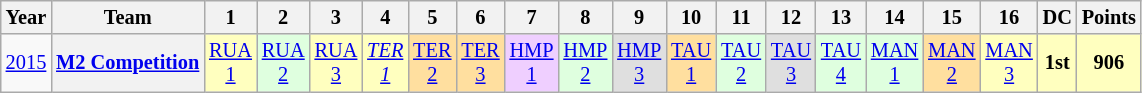<table class="wikitable" style="text-align:center; font-size:85%">
<tr>
<th>Year</th>
<th>Team</th>
<th>1</th>
<th>2</th>
<th>3</th>
<th>4</th>
<th>5</th>
<th>6</th>
<th>7</th>
<th>8</th>
<th>9</th>
<th>10</th>
<th>11</th>
<th>12</th>
<th>13</th>
<th>14</th>
<th>15</th>
<th>16</th>
<th>DC</th>
<th>Points</th>
</tr>
<tr>
<td><a href='#'>2015</a></td>
<th nowrap><a href='#'>M2 Competition</a></th>
<td style="background:#FFFFBF;"><a href='#'>RUA<br>1</a><br></td>
<td style="background:#DFFFDF;"><a href='#'>RUA<br>2</a><br></td>
<td style="background:#FFFFBF;"><a href='#'>RUA<br>3</a><br></td>
<td style="background:#FFFFBF;"><em><a href='#'>TER<br>1</a></em><br></td>
<td style="background:#FFDF9F;"><a href='#'>TER<br>2</a><br></td>
<td style="background:#FFDF9F;"><a href='#'>TER<br>3</a><br></td>
<td style="background:#EFCFFF;"><a href='#'>HMP<br>1</a><br></td>
<td style="background:#DFFFDF;"><a href='#'>HMP<br>2</a><br></td>
<td style="background:#DFDFDF;"><a href='#'>HMP<br>3</a><br></td>
<td style="background:#FFDF9F;"><a href='#'>TAU<br>1</a><br></td>
<td style="background:#DFFFDF;"><a href='#'>TAU<br>2</a><br></td>
<td style="background:#DFDFDF;"><a href='#'>TAU<br>3</a><br></td>
<td style="background:#DFFFDF;"><a href='#'>TAU<br>4</a><br></td>
<td style="background:#DFFFDF;"><a href='#'>MAN<br>1</a><br></td>
<td style="background:#FFDF9F;"><a href='#'>MAN<br>2</a><br></td>
<td style="background:#FFFFBF;"><a href='#'>MAN<br>3</a><br></td>
<th style="background:#FFFFBF;">1st</th>
<th style="background:#FFFFBF;">906</th>
</tr>
</table>
